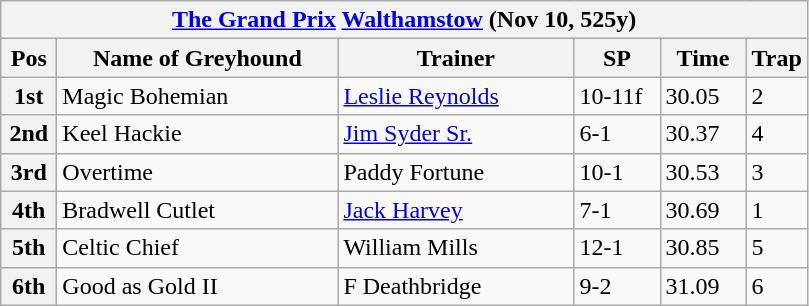<table class="wikitable">
<tr>
<th colspan="6"><a href='#'>The Grand Prix</a> <a href='#'>Walthamstow</a> (Nov 10, 525y)</th>
</tr>
<tr>
<th width=30>Pos</th>
<th width=180>Name of Greyhound</th>
<th width=150>Trainer</th>
<th width=50>SP</th>
<th width=50>Time</th>
<th width=30>Trap</th>
</tr>
<tr>
<th>1st</th>
<td>Magic Bohemian</td>
<td><a href='#'>Leslie Reynolds</a></td>
<td>10-11f</td>
<td>30.05</td>
<td>2</td>
</tr>
<tr>
<th>2nd</th>
<td>Keel Hackie</td>
<td><a href='#'>Jim Syder Sr.</a></td>
<td>6-1</td>
<td>30.37</td>
<td>4</td>
</tr>
<tr>
<th>3rd</th>
<td>Overtime</td>
<td>Paddy Fortune</td>
<td>10-1</td>
<td>30.53</td>
<td>3</td>
</tr>
<tr>
<th>4th</th>
<td>Bradwell Cutlet</td>
<td><a href='#'>Jack Harvey</a></td>
<td>7-1</td>
<td>30.69</td>
<td>1</td>
</tr>
<tr>
<th>5th</th>
<td>Celtic Chief</td>
<td>William Mills</td>
<td>12-1</td>
<td>30.85</td>
<td>5</td>
</tr>
<tr>
<th>6th</th>
<td>Good as Gold II</td>
<td>F Deathbridge</td>
<td>9-2</td>
<td>31.09</td>
<td>6</td>
</tr>
</table>
